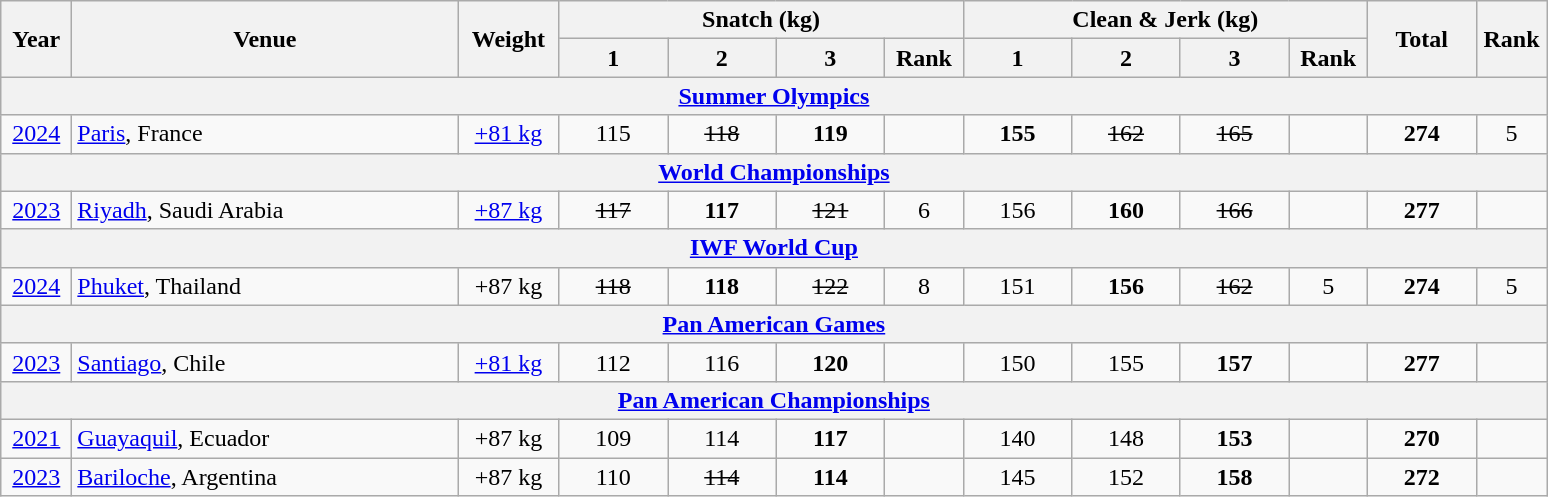<table class = "wikitable" style="text-align:center;">
<tr>
<th rowspan=2 width=40>Year</th>
<th rowspan=2 width=250>Venue</th>
<th rowspan=2 width=60>Weight</th>
<th colspan=4>Snatch (kg)</th>
<th colspan=4>Clean & Jerk (kg)</th>
<th rowspan=2 width=65>Total</th>
<th rowspan=2 width=40>Rank</th>
</tr>
<tr>
<th width=65>1</th>
<th width=65>2</th>
<th width=65>3</th>
<th width=45>Rank</th>
<th width=65>1</th>
<th width=65>2</th>
<th width=65>3</th>
<th width=45>Rank</th>
</tr>
<tr>
<th colspan=13><a href='#'>Summer Olympics</a></th>
</tr>
<tr>
<td><a href='#'>2024</a></td>
<td align=left><a href='#'>Paris</a>, France</td>
<td><a href='#'>+81 kg</a></td>
<td>115</td>
<td><s>118</s></td>
<td><strong>119</strong></td>
<td></td>
<td><strong>155</strong></td>
<td><s>162</s></td>
<td><s>165</s></td>
<td></td>
<td><strong>274</strong></td>
<td>5</td>
</tr>
<tr>
<th colspan=13><a href='#'>World Championships</a></th>
</tr>
<tr>
<td><a href='#'>2023</a></td>
<td align=left><a href='#'>Riyadh</a>, Saudi Arabia</td>
<td><a href='#'>+87 kg</a></td>
<td><s>117</s></td>
<td><strong>117</strong></td>
<td><s>121</s></td>
<td>6</td>
<td>156</td>
<td><strong>160</strong></td>
<td><s>166</s></td>
<td></td>
<td><strong>277</strong></td>
<td></td>
</tr>
<tr>
<th colspan=13><a href='#'>IWF World Cup</a></th>
</tr>
<tr>
<td><a href='#'>2024</a></td>
<td align=left><a href='#'>Phuket</a>, Thailand</td>
<td>+87 kg</td>
<td><s>118</s></td>
<td><strong>118</strong></td>
<td><s>122</s></td>
<td>8</td>
<td>151</td>
<td><strong>156</strong></td>
<td><s>162</s></td>
<td>5</td>
<td><strong>274</strong></td>
<td>5</td>
</tr>
<tr>
<th colspan=13><a href='#'>Pan American Games</a></th>
</tr>
<tr>
<td><a href='#'>2023</a></td>
<td align=left><a href='#'>Santiago</a>, Chile</td>
<td><a href='#'>+81 kg</a></td>
<td>112</td>
<td>116</td>
<td><strong>120</strong></td>
<td></td>
<td>150</td>
<td>155</td>
<td><strong>157</strong></td>
<td></td>
<td><strong>277</strong></td>
<td></td>
</tr>
<tr>
<th colspan=13><a href='#'>Pan American Championships</a></th>
</tr>
<tr>
<td><a href='#'>2021</a></td>
<td align=left><a href='#'>Guayaquil</a>, Ecuador</td>
<td>+87 kg</td>
<td>109</td>
<td>114</td>
<td><strong>117</strong></td>
<td></td>
<td>140</td>
<td>148</td>
<td><strong>153</strong></td>
<td></td>
<td><strong>270</strong></td>
<td></td>
</tr>
<tr>
<td><a href='#'>2023</a></td>
<td align=left><a href='#'>Bariloche</a>, Argentina</td>
<td>+87 kg</td>
<td>110</td>
<td><s>114</s></td>
<td><strong>114</strong></td>
<td></td>
<td>145</td>
<td>152</td>
<td><strong>158</strong></td>
<td></td>
<td><strong>272</strong></td>
<td></td>
</tr>
</table>
